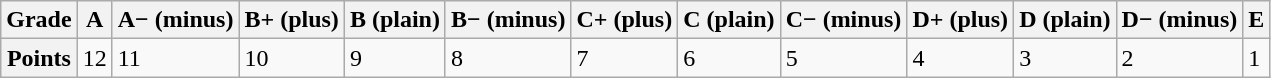<table class="wikitable">
<tr>
<th>Grade</th>
<th>A</th>
<th>A− (minus)</th>
<th>B+ (plus)</th>
<th>B (plain)</th>
<th>B− (minus)</th>
<th>C+ (plus)</th>
<th>C (plain)</th>
<th>C− (minus)</th>
<th>D+ (plus)</th>
<th>D (plain)</th>
<th>D− (minus)</th>
<th>E</th>
</tr>
<tr>
<th>Points</th>
<td>12</td>
<td>11</td>
<td>10</td>
<td>9</td>
<td>8</td>
<td>7</td>
<td>6</td>
<td>5</td>
<td>4</td>
<td>3</td>
<td>2</td>
<td>1</td>
</tr>
</table>
